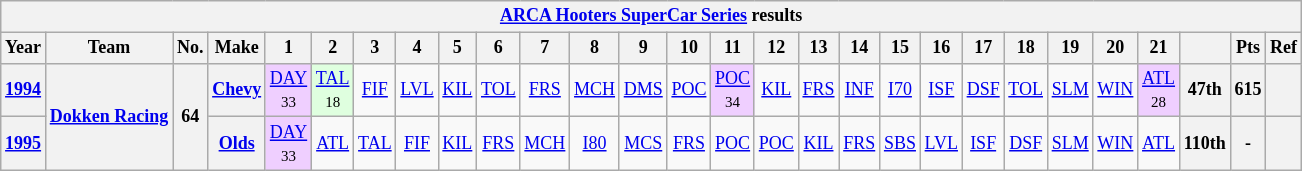<table class="wikitable" style="text-align:center; font-size:75%">
<tr>
<th colspan=45><a href='#'>ARCA Hooters SuperCar Series</a> results</th>
</tr>
<tr>
<th>Year</th>
<th>Team</th>
<th>No.</th>
<th>Make</th>
<th>1</th>
<th>2</th>
<th>3</th>
<th>4</th>
<th>5</th>
<th>6</th>
<th>7</th>
<th>8</th>
<th>9</th>
<th>10</th>
<th>11</th>
<th>12</th>
<th>13</th>
<th>14</th>
<th>15</th>
<th>16</th>
<th>17</th>
<th>18</th>
<th>19</th>
<th>20</th>
<th>21</th>
<th></th>
<th>Pts</th>
<th>Ref</th>
</tr>
<tr>
<th><a href='#'>1994</a></th>
<th rowspan=2><a href='#'>Dokken Racing</a></th>
<th rowspan=2>64</th>
<th><a href='#'>Chevy</a></th>
<td style="background:#EFCFFF;"><a href='#'>DAY</a><br><small>33</small></td>
<td style="background:#DFFFDF;"><a href='#'>TAL</a><br><small>18</small></td>
<td><a href='#'>FIF</a></td>
<td><a href='#'>LVL</a></td>
<td><a href='#'>KIL</a></td>
<td><a href='#'>TOL</a></td>
<td><a href='#'>FRS</a></td>
<td><a href='#'>MCH</a></td>
<td><a href='#'>DMS</a></td>
<td><a href='#'>POC</a></td>
<td style="background:#EFCFFF;"><a href='#'>POC</a><br><small>34</small></td>
<td><a href='#'>KIL</a></td>
<td><a href='#'>FRS</a></td>
<td><a href='#'>INF</a></td>
<td><a href='#'>I70</a></td>
<td><a href='#'>ISF</a></td>
<td><a href='#'>DSF</a></td>
<td><a href='#'>TOL</a></td>
<td><a href='#'>SLM</a></td>
<td><a href='#'>WIN</a></td>
<td style="background:#EFCFFF;"><a href='#'>ATL</a><br><small>28</small></td>
<th>47th</th>
<th>615</th>
<th></th>
</tr>
<tr>
<th><a href='#'>1995</a></th>
<th><a href='#'>Olds</a></th>
<td style="background:#EFCFFF;"><a href='#'>DAY</a><br><small>33</small></td>
<td><a href='#'>ATL</a></td>
<td><a href='#'>TAL</a></td>
<td><a href='#'>FIF</a></td>
<td><a href='#'>KIL</a></td>
<td><a href='#'>FRS</a></td>
<td><a href='#'>MCH</a></td>
<td><a href='#'>I80</a></td>
<td><a href='#'>MCS</a></td>
<td><a href='#'>FRS</a></td>
<td><a href='#'>POC</a></td>
<td><a href='#'>POC</a></td>
<td><a href='#'>KIL</a></td>
<td><a href='#'>FRS</a></td>
<td><a href='#'>SBS</a></td>
<td><a href='#'>LVL</a></td>
<td><a href='#'>ISF</a></td>
<td><a href='#'>DSF</a></td>
<td><a href='#'>SLM</a></td>
<td><a href='#'>WIN</a></td>
<td><a href='#'>ATL</a></td>
<th>110th</th>
<th>-</th>
<th></th>
</tr>
</table>
